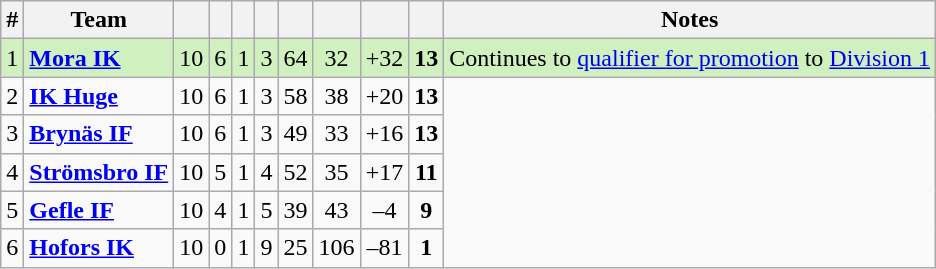<table class="wikitable sortable">
<tr>
<th>#</th>
<th>Team</th>
<th></th>
<th></th>
<th></th>
<th></th>
<th></th>
<th></th>
<th></th>
<th></th>
<th>Notes</th>
</tr>
<tr style="background: #D0F0C0;">
<td>1</td>
<td style="font-weight:bold;"><a href='#'>Mora IK</a></td>
<td style="text-align: center;">10</td>
<td style="text-align: center;">6</td>
<td style="text-align: center;">1</td>
<td style="text-align: center;">3</td>
<td style="text-align: center;">64</td>
<td style="text-align: center;">32</td>
<td style="text-align: center;">+32</td>
<td style="text-align: center; font-weight:bold;">13</td>
<td>Continues to <a href='#'>qualifier for promotion</a> to <a href='#'>Division 1</a></td>
</tr>
<tr>
<td>2</td>
<td style="font-weight:bold;"><a href='#'>IK Huge</a></td>
<td style="text-align: center;">10</td>
<td style="text-align: center;">6</td>
<td style="text-align: center;">1</td>
<td style="text-align: center;">3</td>
<td style="text-align: center;">58</td>
<td style="text-align: center;">38</td>
<td style="text-align: center;">+20</td>
<td style="text-align: center; font-weight:bold;">13</td>
</tr>
<tr>
<td>3</td>
<td style="font-weight:bold;"><a href='#'>Brynäs IF</a></td>
<td style="text-align: center;">10</td>
<td style="text-align: center;">6</td>
<td style="text-align: center;">1</td>
<td style="text-align: center;">3</td>
<td style="text-align: center;">49</td>
<td style="text-align: center;">33</td>
<td style="text-align: center;">+16</td>
<td style="text-align: center; font-weight:bold;">13</td>
</tr>
<tr>
<td>4</td>
<td style="font-weight:bold;"><a href='#'>Strömsbro IF</a></td>
<td style="text-align: center;">10</td>
<td style="text-align: center;">5</td>
<td style="text-align: center;">1</td>
<td style="text-align: center;">4</td>
<td style="text-align: center;">52</td>
<td style="text-align: center;">35</td>
<td style="text-align: center;">+17</td>
<td style="text-align: center; font-weight:bold;">11</td>
</tr>
<tr>
<td>5</td>
<td style="font-weight:bold;"><a href='#'>Gefle IF</a></td>
<td style="text-align: center;">10</td>
<td style="text-align: center;">4</td>
<td style="text-align: center;">1</td>
<td style="text-align: center;">5</td>
<td style="text-align: center;">39</td>
<td style="text-align: center;">43</td>
<td style="text-align: center;">–4</td>
<td style="text-align: center; font-weight:bold;">9</td>
</tr>
<tr>
<td>6</td>
<td style="font-weight:bold;"><a href='#'>Hofors IK</a></td>
<td style="text-align: center;">10</td>
<td style="text-align: center;">0</td>
<td style="text-align: center;">1</td>
<td style="text-align: center;">9</td>
<td style="text-align: center;">25</td>
<td style="text-align: center;">106</td>
<td style="text-align: center;">–81</td>
<td style="text-align: center; font-weight:bold;">1</td>
</tr>
</table>
